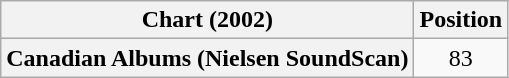<table class="wikitable sortable plainrowheaders" style="text-align:center">
<tr>
<th scope="col">Chart (2002)</th>
<th scope="col">Position</th>
</tr>
<tr>
<th scope="row">Canadian Albums (Nielsen SoundScan)</th>
<td>83</td>
</tr>
</table>
